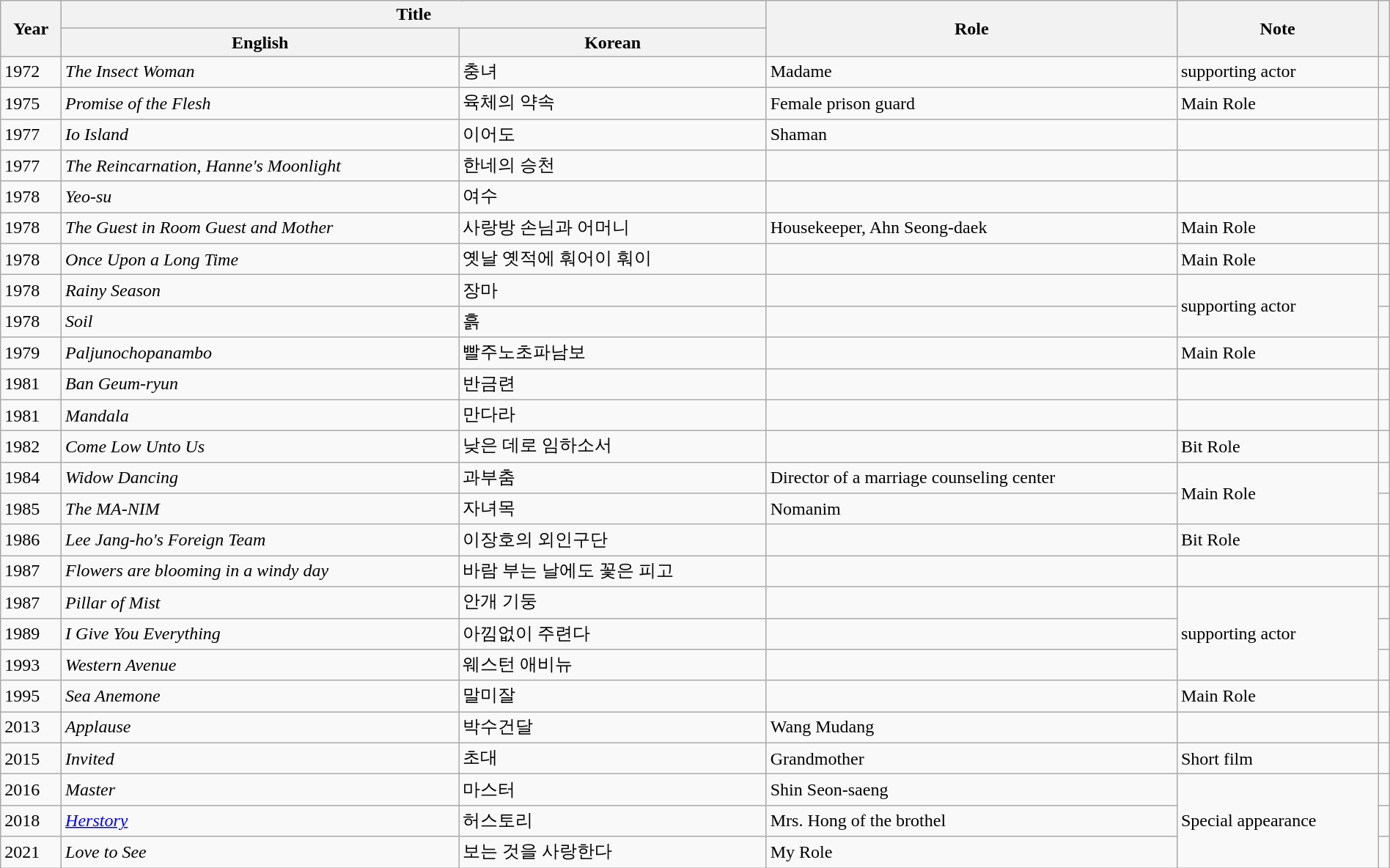<table class="wikitable sortable plainrowheaders" style="clear:none; font-size:100%; padding:0 auto; width:100%; margin:auto">
<tr>
<th rowspan="2" scope="col">Year</th>
<th colspan="2" scope="col">Title</th>
<th rowspan="2" scope="col">Role</th>
<th rowspan="2" scope="col" class="unsortable">Note</th>
<th rowspan="2" scope="col" class="unsortable"></th>
</tr>
<tr>
<th>English</th>
<th>Korean</th>
</tr>
<tr>
<td scope="row">1972</td>
<td><em>The Insect Woman</em></td>
<td>충녀</td>
<td>Madame</td>
<td>supporting actor</td>
<td></td>
</tr>
<tr>
<td>1975</td>
<td><em>Promise of the Flesh</em></td>
<td>육체의 약속</td>
<td>Female prison guard</td>
<td>Main Role</td>
<td></td>
</tr>
<tr>
<td scope="row">1977</td>
<td><em>Io Island</em></td>
<td>이어도</td>
<td>Shaman</td>
<td></td>
<td></td>
</tr>
<tr>
<td>1977</td>
<td><em>The Reincarnation, Hanne's Moonlight</em></td>
<td>한네의 승천</td>
<td></td>
<td></td>
<td></td>
</tr>
<tr>
<td>1978</td>
<td><em>Yeo-su</em></td>
<td>여수</td>
<td></td>
<td></td>
<td></td>
</tr>
<tr>
<td>1978</td>
<td><em>The Guest in Room Guest and Mother</em></td>
<td>사랑방 손님과 어머니</td>
<td>Housekeeper, Ahn Seong-daek</td>
<td>Main Role</td>
<td></td>
</tr>
<tr>
<td>1978</td>
<td><em>Once Upon a Long Time</em></td>
<td>옛날 옛적에 훠어이 훠이</td>
<td></td>
<td>Main Role</td>
<td></td>
</tr>
<tr>
<td>1978</td>
<td><em>Rainy Season</em></td>
<td>장마</td>
<td></td>
<td rowspan="2">supporting actor</td>
<td></td>
</tr>
<tr>
<td>1978</td>
<td><em>Soil</em></td>
<td>흙</td>
<td></td>
<td></td>
</tr>
<tr>
<td>1979</td>
<td><em>Paljunochopanambo</em></td>
<td>빨주노초파남보</td>
<td></td>
<td>Main Role</td>
<td></td>
</tr>
<tr>
<td>1981</td>
<td><em>Ban Geum-ryun</em></td>
<td>반금련</td>
<td></td>
<td></td>
<td></td>
</tr>
<tr>
<td>1981</td>
<td><em>Mandala</em></td>
<td>만다라</td>
<td></td>
<td></td>
<td></td>
</tr>
<tr>
<td>1982</td>
<td><em>Come Low Unto Us</em></td>
<td>낮은 데로 임하소서</td>
<td></td>
<td>Bit Role</td>
<td></td>
</tr>
<tr>
<td>1984</td>
<td><em>Widow Dancing</em></td>
<td>과부춤</td>
<td>Director of a marriage counseling center</td>
<td rowspan="2">Main Role</td>
<td></td>
</tr>
<tr>
<td>1985</td>
<td><em>The MA-NIM</em></td>
<td>자녀목</td>
<td>Nomanim</td>
<td></td>
</tr>
<tr>
<td>1986</td>
<td><em>Lee Jang-ho's Foreign Team</em></td>
<td>이장호의 외인구단</td>
<td></td>
<td>Bit Role</td>
<td></td>
</tr>
<tr>
<td>1987</td>
<td><em>Flowers are blooming in a windy day</em></td>
<td>바람 부는 날에도 꽃은 피고</td>
<td></td>
<td></td>
<td></td>
</tr>
<tr>
<td>1987</td>
<td><em>Pillar of Mist</em></td>
<td>안개 기둥</td>
<td></td>
<td rowspan="3">supporting actor</td>
<td></td>
</tr>
<tr>
<td>1989</td>
<td><em>I Give You Everything</em></td>
<td>아낌없이 주련다</td>
<td></td>
<td></td>
</tr>
<tr>
<td>1993</td>
<td><em>Western Avenue</em></td>
<td>웨스턴 애비뉴</td>
<td></td>
<td></td>
</tr>
<tr>
<td>1995</td>
<td><em>Sea Anemone</em></td>
<td>말미잘</td>
<td></td>
<td>Main Role</td>
<td></td>
</tr>
<tr>
<td>2013</td>
<td><em>Applause</em></td>
<td>박수건달</td>
<td>Wang Mudang</td>
<td></td>
<td></td>
</tr>
<tr>
<td>2015</td>
<td><em>Invited</em></td>
<td>초대</td>
<td>Grandmother</td>
<td>Short film</td>
<td></td>
</tr>
<tr>
<td>2016</td>
<td><em>Master</em></td>
<td>마스터</td>
<td>Shin Seon-saeng</td>
<td rowspan="3">Special appearance</td>
<td></td>
</tr>
<tr>
<td>2018</td>
<td><em><a href='#'>Herstory</a></em></td>
<td>허스토리</td>
<td>Mrs. Hong of the brothel</td>
<td></td>
</tr>
<tr>
<td scope="row">2021</td>
<td><em>Love to See</em></td>
<td>보는 것을 사랑한다</td>
<td>My Role</td>
<td></td>
</tr>
</table>
